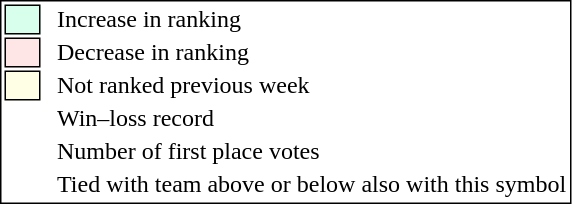<table style="border:1px solid black;">
<tr>
<td style="background:#D8FFEB; width:20px; border:1px solid black;"></td>
<td> </td>
<td>Increase in ranking</td>
</tr>
<tr>
<td style="background:#FFE6E6; width:20px; border:1px solid black;"></td>
<td> </td>
<td>Decrease in ranking</td>
</tr>
<tr>
<td style="background:#FFFFE6; width:20px; border:1px solid black;"></td>
<td> </td>
<td>Not ranked previous week</td>
</tr>
<tr>
<td></td>
<td> </td>
<td>Win–loss record</td>
</tr>
<tr>
<td></td>
<td> </td>
<td>Number of first place votes</td>
</tr>
<tr>
<td></td>
<td></td>
<td>Tied with team above or below also with this symbol</td>
</tr>
</table>
